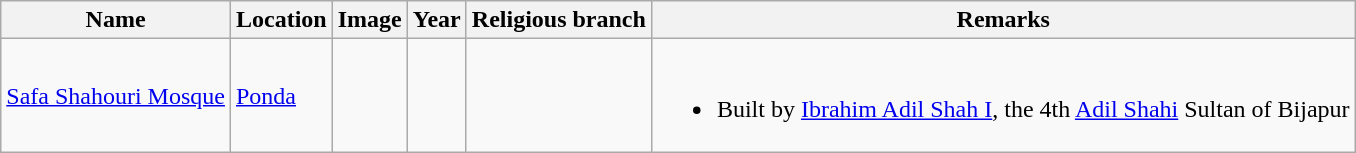<table class="wikitable sortable">
<tr>
<th>Name</th>
<th>Location</th>
<th>Image</th>
<th>Year</th>
<th>Religious branch</th>
<th>Remarks</th>
</tr>
<tr>
<td><a href='#'>Safa Shahouri Mosque</a></td>
<td><a href='#'>Ponda</a></td>
<td></td>
<td></td>
<td></td>
<td><br><ul><li>Built by <a href='#'>Ibrahim Adil Shah I</a>, the 4th <a href='#'>Adil Shahi</a> Sultan of Bijapur</li></ul></td>
</tr>
</table>
